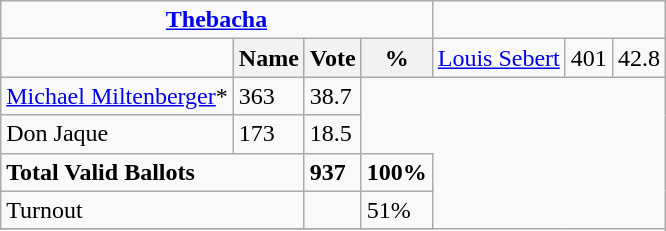<table class="wikitable">
<tr>
<td colspan=4 align=center><strong><a href='#'>Thebacha</a></strong></td>
</tr>
<tr>
<td></td>
<th><strong>Name </strong></th>
<th><strong>Vote</strong></th>
<th><strong>%</strong><br></th>
<td><a href='#'>Louis Sebert</a></td>
<td>401</td>
<td>42.8</td>
</tr>
<tr>
<td><a href='#'>Michael Miltenberger</a>*</td>
<td>363</td>
<td>38.7</td>
</tr>
<tr>
<td>Don Jaque</td>
<td>173</td>
<td>18.5</td>
</tr>
<tr>
<td colspan=2><strong>Total Valid Ballots</strong></td>
<td><strong>937</strong></td>
<td><strong>100%</strong></td>
</tr>
<tr>
<td colspan=2>Turnout</td>
<td></td>
<td>51%</td>
</tr>
<tr>
</tr>
</table>
